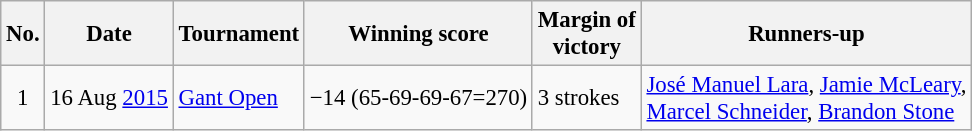<table class="wikitable" style="font-size:95%;">
<tr>
<th>No.</th>
<th>Date</th>
<th>Tournament</th>
<th>Winning score</th>
<th>Margin of<br>victory</th>
<th>Runners-up</th>
</tr>
<tr>
<td align=center>1</td>
<td align=right>16 Aug <a href='#'>2015</a></td>
<td><a href='#'>Gant Open</a></td>
<td>−14 (65-69-69-67=270)</td>
<td>3 strokes</td>
<td> <a href='#'>José Manuel Lara</a>,  <a href='#'>Jamie McLeary</a>,<br> <a href='#'>Marcel Schneider</a>,  <a href='#'>Brandon Stone</a></td>
</tr>
</table>
